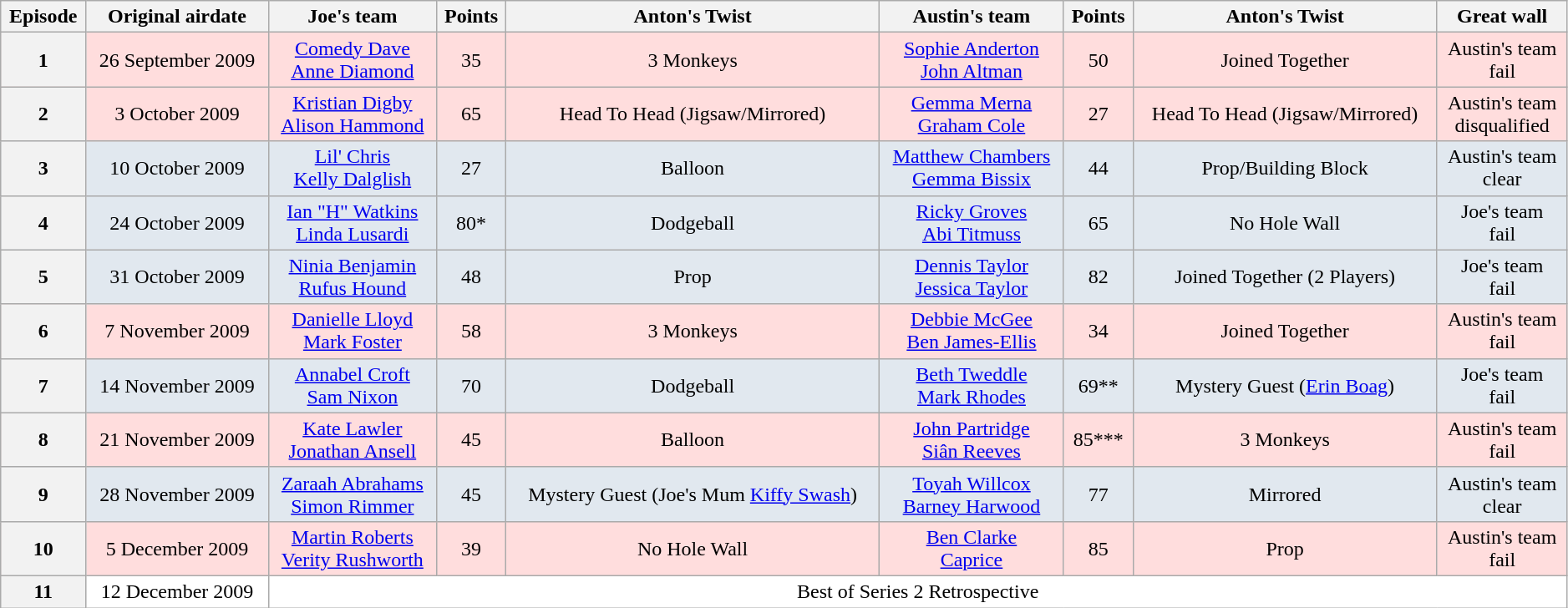<table class="wikitable" width="99%" style="left: 0 auto; text-align: center;">
<tr>
<th>Episode</th>
<th>Original airdate</th>
<th>Joe's team</th>
<th>Points</th>
<th>Anton's Twist</th>
<th>Austin's team</th>
<th>Points</th>
<th>Anton's Twist</th>
<th>Great wall</th>
</tr>
<tr bgcolor="ffdddd">
<th>1</th>
<td>26 September 2009</td>
<td><a href='#'>Comedy Dave</a><br><a href='#'>Anne Diamond</a></td>
<td>35</td>
<td>3 Monkeys</td>
<td><a href='#'>Sophie Anderton</a><br><a href='#'>John Altman</a></td>
<td>50</td>
<td>Joined Together</td>
<td>Austin's team<br>fail</td>
</tr>
<tr bgcolor="ffdddd">
<th>2</th>
<td>3 October 2009</td>
<td><a href='#'>Kristian Digby</a><br><a href='#'>Alison Hammond</a></td>
<td>65</td>
<td>Head To Head (Jigsaw/Mirrored)</td>
<td><a href='#'>Gemma Merna</a><br><a href='#'>Graham Cole</a></td>
<td>27</td>
<td>Head To Head (Jigsaw/Mirrored)</td>
<td>Austin's team<br>disqualified</td>
</tr>
<tr bgcolor="E1E8EF">
<th>3</th>
<td>10 October 2009</td>
<td><a href='#'>Lil' Chris</a><br><a href='#'>Kelly Dalglish</a></td>
<td>27</td>
<td>Balloon</td>
<td><a href='#'>Matthew Chambers</a><br><a href='#'>Gemma Bissix</a></td>
<td>44</td>
<td>Prop/Building Block</td>
<td>Austin's team<br>clear</td>
</tr>
<tr bgcolor="E1E8EF">
<th>4</th>
<td>24 October 2009</td>
<td><a href='#'>Ian "H" Watkins</a><br><a href='#'>Linda Lusardi</a></td>
<td>80*</td>
<td>Dodgeball</td>
<td><a href='#'>Ricky Groves</a><br><a href='#'>Abi Titmuss</a></td>
<td>65</td>
<td>No Hole Wall</td>
<td>Joe's team<br>fail</td>
</tr>
<tr bgcolor="E1E8EF">
<th>5</th>
<td>31 October 2009</td>
<td><a href='#'>Ninia Benjamin</a><br><a href='#'>Rufus Hound</a></td>
<td>48</td>
<td>Prop</td>
<td><a href='#'>Dennis Taylor</a><br><a href='#'>Jessica Taylor</a></td>
<td>82</td>
<td>Joined Together (2 Players)</td>
<td>Joe's team<br>fail</td>
</tr>
<tr bgcolor="ffdddd">
<th>6</th>
<td>7 November 2009</td>
<td><a href='#'>Danielle Lloyd</a><br><a href='#'>Mark Foster</a></td>
<td>58</td>
<td>3 Monkeys</td>
<td><a href='#'>Debbie McGee</a><br><a href='#'>Ben James-Ellis</a></td>
<td>34</td>
<td>Joined Together</td>
<td>Austin's team<br>fail</td>
</tr>
<tr bgcolor="E1E8EF">
<th>7</th>
<td>14 November 2009</td>
<td><a href='#'>Annabel Croft</a><br><a href='#'>Sam Nixon</a></td>
<td>70</td>
<td>Dodgeball</td>
<td><a href='#'>Beth Tweddle</a><br><a href='#'>Mark Rhodes</a></td>
<td>69**</td>
<td>Mystery Guest (<a href='#'>Erin Boag</a>)</td>
<td>Joe's team<br>fail</td>
</tr>
<tr bgcolor="ffdddd">
<th>8</th>
<td>21 November 2009</td>
<td><a href='#'>Kate Lawler</a><br><a href='#'>Jonathan Ansell</a></td>
<td>45</td>
<td>Balloon</td>
<td><a href='#'>John Partridge</a><br><a href='#'>Siân Reeves</a></td>
<td>85***</td>
<td>3 Monkeys</td>
<td>Austin's team<br>fail</td>
</tr>
<tr bgcolor="E1E8EF">
<th>9</th>
<td>28 November 2009</td>
<td><a href='#'>Zaraah Abrahams</a><br><a href='#'>Simon Rimmer</a></td>
<td>45</td>
<td>Mystery Guest (Joe's Mum <a href='#'>Kiffy Swash</a>)</td>
<td><a href='#'>Toyah Willcox</a><br><a href='#'>Barney Harwood</a></td>
<td>77</td>
<td>Mirrored</td>
<td>Austin's team<br>clear</td>
</tr>
<tr bgcolor="ffdddd">
<th>10</th>
<td>5 December 2009</td>
<td><a href='#'>Martin Roberts</a><br><a href='#'>Verity Rushworth</a></td>
<td>39</td>
<td>No Hole Wall</td>
<td><a href='#'>Ben Clarke</a><br><a href='#'>Caprice</a></td>
<td>85</td>
<td>Prop</td>
<td>Austin's team<br>fail</td>
</tr>
<tr bgcolor="ffffff">
<th>11</th>
<td>12 December 2009</td>
<td colspan="7">Best of Series 2 Retrospective</td>
</tr>
</table>
